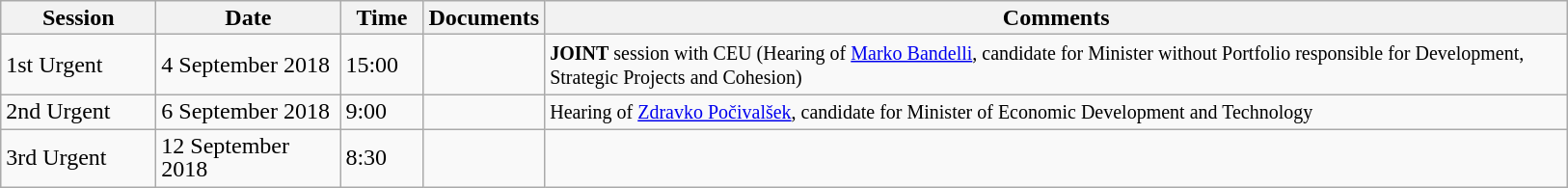<table class="wikitable mw-collapsible" style="line-height:16px;">
<tr>
<th style="width:100px;">Session</th>
<th style="width:120px;">Date</th>
<th style="width:50px;">Time</th>
<th style="width:50px;">Documents</th>
<th style="width:700px;">Comments</th>
</tr>
<tr>
<td>1st Urgent</td>
<td>4 September 2018</td>
<td>15:00</td>
<td></td>
<td><small><span><strong>JOINT</strong></span> session with CEU (Hearing of <a href='#'>Marko Bandelli</a>, candidate for Minister without Portfolio responsible for Development, Strategic Projects and Cohesion)</small></td>
</tr>
<tr>
<td>2nd Urgent</td>
<td>6 September 2018</td>
<td>9:00</td>
<td></td>
<td><small>Hearing of <a href='#'>Zdravko Počivalšek</a>, candidate for Minister of Economic Development and Technology</small></td>
</tr>
<tr>
<td>3rd Urgent</td>
<td>12 September 2018</td>
<td>8:30</td>
<td></td>
<td></td>
</tr>
</table>
